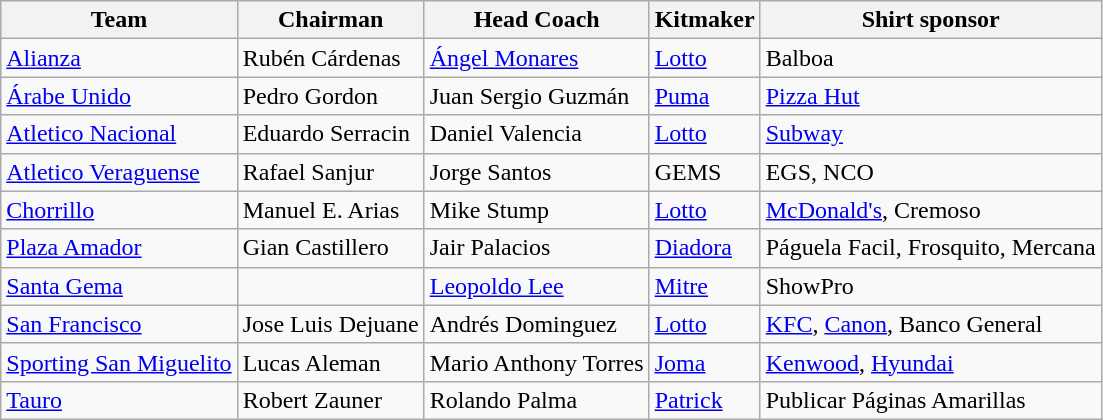<table class="wikitable sortable">
<tr>
<th>Team</th>
<th>Chairman</th>
<th>Head Coach</th>
<th>Kitmaker</th>
<th>Shirt sponsor</th>
</tr>
<tr>
<td><a href='#'>Alianza</a></td>
<td> Rubén Cárdenas</td>
<td> <a href='#'>Ángel Monares</a></td>
<td><a href='#'>Lotto</a></td>
<td>Balboa</td>
</tr>
<tr>
<td><a href='#'>Árabe Unido</a></td>
<td> Pedro Gordon</td>
<td> Juan Sergio Guzmán</td>
<td><a href='#'>Puma</a></td>
<td><a href='#'>Pizza Hut</a></td>
</tr>
<tr>
<td><a href='#'>Atletico Nacional</a></td>
<td> Eduardo Serracin</td>
<td> Daniel Valencia</td>
<td><a href='#'>Lotto</a></td>
<td><a href='#'>Subway</a></td>
</tr>
<tr>
<td><a href='#'>Atletico Veraguense</a></td>
<td> Rafael Sanjur</td>
<td> Jorge Santos</td>
<td>GEMS</td>
<td>EGS, NCO</td>
</tr>
<tr>
<td><a href='#'>Chorrillo</a></td>
<td> Manuel E. Arias</td>
<td> Mike Stump</td>
<td><a href='#'>Lotto</a></td>
<td><a href='#'>McDonald's</a>, Cremoso</td>
</tr>
<tr>
<td><a href='#'>Plaza Amador</a></td>
<td> Gian Castillero</td>
<td> Jair Palacios</td>
<td><a href='#'>Diadora</a></td>
<td>Páguela Facil, Frosquito, Mercana</td>
</tr>
<tr>
<td><a href='#'>Santa Gema</a></td>
<td></td>
<td> <a href='#'>Leopoldo Lee</a></td>
<td><a href='#'>Mitre</a></td>
<td>ShowPro</td>
</tr>
<tr>
<td><a href='#'>San Francisco</a></td>
<td> Jose Luis Dejuane</td>
<td> Andrés Dominguez</td>
<td><a href='#'>Lotto</a></td>
<td><a href='#'>KFC</a>, <a href='#'>Canon</a>, Banco General</td>
</tr>
<tr>
<td><a href='#'>Sporting San Miguelito</a></td>
<td> Lucas Aleman</td>
<td> Mario Anthony Torres</td>
<td><a href='#'>Joma</a></td>
<td><a href='#'>Kenwood</a>, <a href='#'>Hyundai</a></td>
</tr>
<tr>
<td><a href='#'>Tauro</a></td>
<td> Robert Zauner</td>
<td> Rolando Palma</td>
<td><a href='#'>Patrick</a></td>
<td>Publicar Páginas Amarillas</td>
</tr>
</table>
